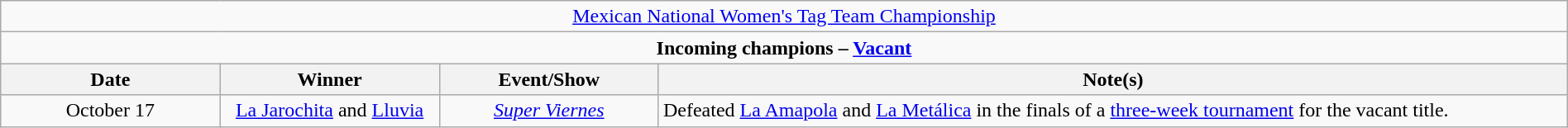<table class="wikitable" style="text-align:center; width:100%;">
<tr>
<td colspan="4" style="text-align: center;"><a href='#'>Mexican National Women's Tag Team Championship</a></td>
</tr>
<tr>
<td colspan="4" style="text-align: center;"><strong>Incoming champions – <a href='#'>Vacant</a></strong></td>
</tr>
<tr>
<th width=14%>Date</th>
<th width=14%>Winner</th>
<th width=14%>Event/Show</th>
<th width=58%>Note(s)</th>
</tr>
<tr>
<td>October 17</td>
<td><a href='#'>La Jarochita</a> and <a href='#'>Lluvia</a></td>
<td><em><a href='#'>Super Viernes</a></em></td>
<td style="text-align: left;">Defeated <a href='#'>La Amapola</a> and <a href='#'>La Metálica</a> in the finals of a <a href='#'>three-week tournament</a> for the vacant title.</td>
</tr>
</table>
